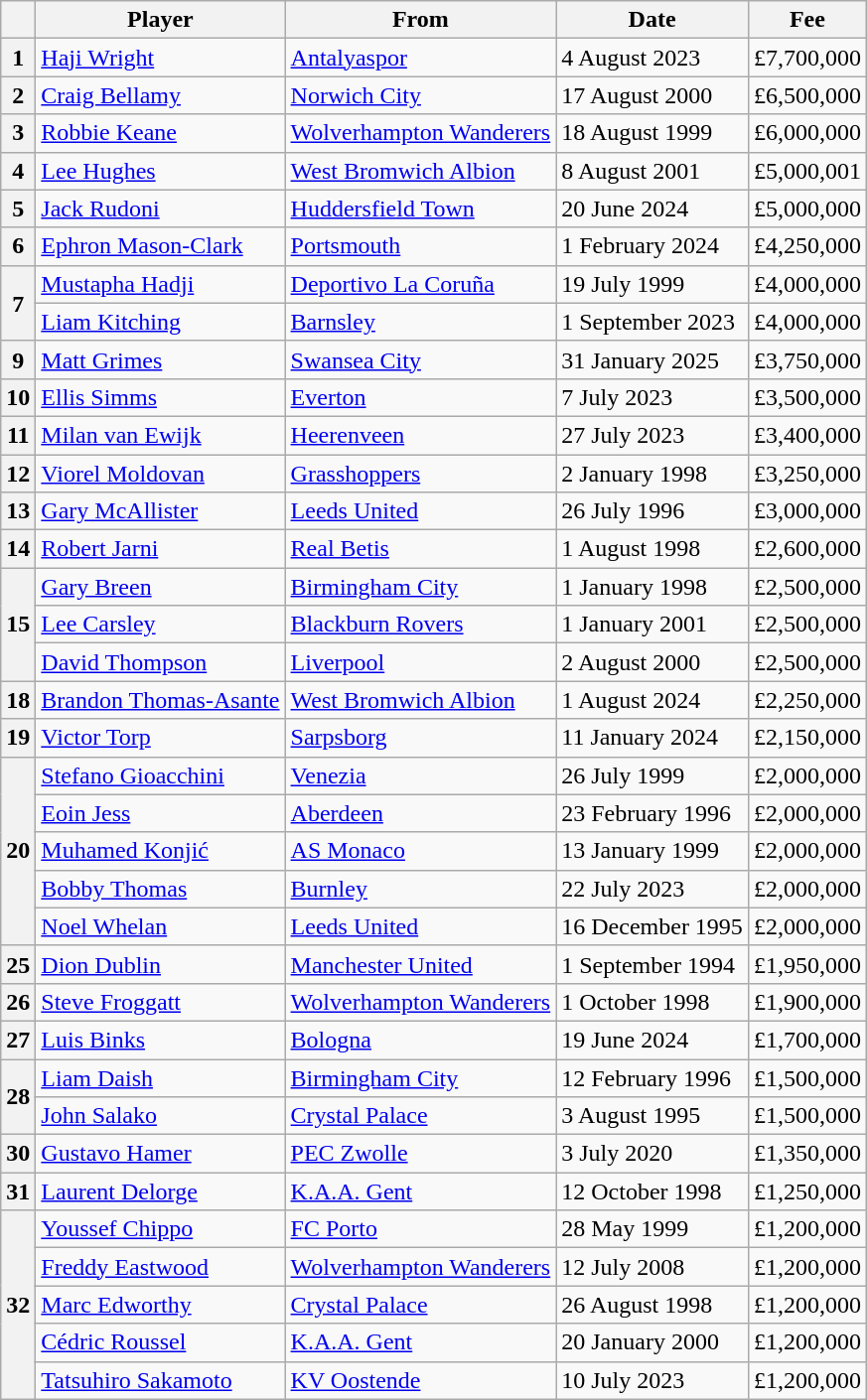<table class="wikitable">
<tr>
<th></th>
<th>Player</th>
<th>From</th>
<th>Date</th>
<th>Fee</th>
</tr>
<tr>
<th>1</th>
<td> <a href='#'>Haji Wright</a></td>
<td> <a href='#'>Antalyaspor</a></td>
<td>4 August 2023</td>
<td>£7,700,000</td>
</tr>
<tr>
<th>2</th>
<td> <a href='#'>Craig Bellamy</a></td>
<td> <a href='#'>Norwich City</a></td>
<td>17 August 2000</td>
<td>£6,500,000</td>
</tr>
<tr>
<th>3</th>
<td> <a href='#'>Robbie Keane</a></td>
<td> <a href='#'>Wolverhampton Wanderers</a></td>
<td>18 August 1999</td>
<td>£6,000,000</td>
</tr>
<tr>
<th>4</th>
<td> <a href='#'>Lee Hughes</a></td>
<td> <a href='#'>West Bromwich Albion</a></td>
<td>8 August 2001</td>
<td>£5,000,001</td>
</tr>
<tr>
<th>5</th>
<td> <a href='#'>Jack Rudoni</a></td>
<td> <a href='#'>Huddersfield Town</a></td>
<td>20 June 2024</td>
<td>£5,000,000</td>
</tr>
<tr>
<th>6</th>
<td> <a href='#'>Ephron Mason-Clark</a></td>
<td> <a href='#'>Portsmouth</a></td>
<td>1 February 2024</td>
<td>£4,250,000</td>
</tr>
<tr>
<th rowspan="2">7</th>
<td> <a href='#'>Mustapha Hadji</a></td>
<td> <a href='#'>Deportivo La Coruña</a></td>
<td>19 July 1999</td>
<td>£4,000,000</td>
</tr>
<tr>
<td> <a href='#'>Liam Kitching</a></td>
<td> <a href='#'>Barnsley</a></td>
<td>1 September 2023</td>
<td>£4,000,000</td>
</tr>
<tr>
<th>9</th>
<td> <a href='#'>Matt Grimes</a></td>
<td> <a href='#'>Swansea City</a></td>
<td>31 January 2025</td>
<td>£3,750,000</td>
</tr>
<tr>
<th>10</th>
<td> <a href='#'>Ellis Simms</a></td>
<td> <a href='#'>Everton</a></td>
<td>7 July 2023</td>
<td>£3,500,000</td>
</tr>
<tr>
<th>11</th>
<td> <a href='#'>Milan van Ewijk</a></td>
<td> <a href='#'>Heerenveen</a></td>
<td>27 July 2023</td>
<td>£3,400,000</td>
</tr>
<tr>
<th>12</th>
<td> <a href='#'>Viorel Moldovan</a></td>
<td> <a href='#'>Grasshoppers</a></td>
<td>2 January 1998</td>
<td>£3,250,000</td>
</tr>
<tr>
<th>13</th>
<td> <a href='#'>Gary McAllister</a></td>
<td> <a href='#'>Leeds United</a></td>
<td>26 July 1996</td>
<td>£3,000,000</td>
</tr>
<tr>
<th>14</th>
<td> <a href='#'>Robert Jarni</a></td>
<td> <a href='#'>Real Betis</a></td>
<td>1 August 1998</td>
<td>£2,600,000</td>
</tr>
<tr>
<th rowspan="3">15</th>
<td> <a href='#'>Gary Breen</a></td>
<td> <a href='#'>Birmingham City</a></td>
<td>1 January 1998</td>
<td>£2,500,000</td>
</tr>
<tr>
<td> <a href='#'>Lee Carsley</a></td>
<td> <a href='#'>Blackburn Rovers</a></td>
<td>1 January 2001</td>
<td>£2,500,000</td>
</tr>
<tr>
<td> <a href='#'>David Thompson</a></td>
<td> <a href='#'>Liverpool</a></td>
<td>2 August 2000</td>
<td>£2,500,000</td>
</tr>
<tr>
<th>18</th>
<td> <a href='#'>Brandon Thomas-Asante</a></td>
<td> <a href='#'>West Bromwich Albion</a></td>
<td>1 August 2024</td>
<td>£2,250,000</td>
</tr>
<tr>
<th>19</th>
<td> <a href='#'>Victor Torp</a></td>
<td> <a href='#'>Sarpsborg</a></td>
<td>11 January 2024</td>
<td>£2,150,000</td>
</tr>
<tr>
<th rowspan="5">20</th>
<td> <a href='#'>Stefano Gioacchini</a></td>
<td> <a href='#'>Venezia</a></td>
<td>26 July 1999</td>
<td>£2,000,000</td>
</tr>
<tr>
<td> <a href='#'>Eoin Jess</a></td>
<td> <a href='#'>Aberdeen</a></td>
<td>23 February 1996</td>
<td>£2,000,000</td>
</tr>
<tr>
<td> <a href='#'>Muhamed Konjić</a></td>
<td> <a href='#'>AS Monaco</a></td>
<td>13 January 1999</td>
<td>£2,000,000</td>
</tr>
<tr>
<td> <a href='#'>Bobby Thomas</a></td>
<td> <a href='#'>Burnley</a></td>
<td>22 July 2023</td>
<td>£2,000,000</td>
</tr>
<tr>
<td> <a href='#'>Noel Whelan</a></td>
<td> <a href='#'>Leeds United</a></td>
<td>16 December 1995</td>
<td>£2,000,000</td>
</tr>
<tr>
<th>25</th>
<td> <a href='#'>Dion Dublin</a></td>
<td> <a href='#'>Manchester United</a></td>
<td>1 September 1994</td>
<td>£1,950,000</td>
</tr>
<tr>
<th>26</th>
<td> <a href='#'>Steve Froggatt</a></td>
<td> <a href='#'>Wolverhampton Wanderers</a></td>
<td>1 October 1998</td>
<td>£1,900,000</td>
</tr>
<tr>
<th>27</th>
<td> <a href='#'>Luis Binks</a></td>
<td> <a href='#'>Bologna</a></td>
<td>19 June 2024</td>
<td>£1,700,000</td>
</tr>
<tr>
<th rowspan="2">28</th>
<td> <a href='#'>Liam Daish</a></td>
<td> <a href='#'>Birmingham City</a></td>
<td>12 February 1996</td>
<td>£1,500,000</td>
</tr>
<tr>
<td> <a href='#'>John Salako</a></td>
<td> <a href='#'>Crystal Palace</a></td>
<td>3 August 1995</td>
<td>£1,500,000</td>
</tr>
<tr>
<th>30</th>
<td> <a href='#'>Gustavo Hamer</a></td>
<td> <a href='#'>PEC Zwolle</a></td>
<td>3 July 2020</td>
<td>£1,350,000</td>
</tr>
<tr>
<th>31</th>
<td> <a href='#'>Laurent Delorge</a></td>
<td> <a href='#'>K.A.A. Gent</a></td>
<td>12 October 1998</td>
<td>£1,250,000</td>
</tr>
<tr>
<th rowspan="5">32</th>
<td> <a href='#'>Youssef Chippo</a></td>
<td> <a href='#'>FC Porto</a></td>
<td>28 May 1999</td>
<td>£1,200,000</td>
</tr>
<tr>
<td> <a href='#'>Freddy Eastwood</a></td>
<td> <a href='#'>Wolverhampton Wanderers</a></td>
<td>12 July 2008</td>
<td>£1,200,000</td>
</tr>
<tr>
<td> <a href='#'>Marc Edworthy</a></td>
<td> <a href='#'>Crystal Palace</a></td>
<td>26 August 1998</td>
<td>£1,200,000</td>
</tr>
<tr>
<td> <a href='#'>Cédric Roussel</a></td>
<td> <a href='#'>K.A.A. Gent</a></td>
<td>20 January 2000</td>
<td>£1,200,000</td>
</tr>
<tr>
<td> <a href='#'>Tatsuhiro Sakamoto</a></td>
<td> <a href='#'>KV Oostende</a></td>
<td>10 July 2023</td>
<td>£1,200,000</td>
</tr>
</table>
